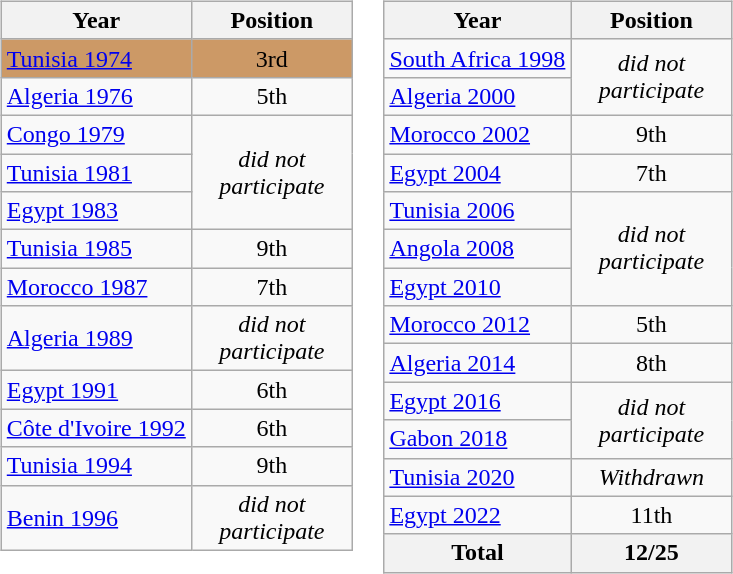<table>
<tr>
<td valign="top" width=0%><br><table class="wikitable">
<tr>
<th>Year</th>
<th width="100">Position</th>
</tr>
<tr bgcolor=#cc9966>
<td><a href='#'>Tunisia 1974</a></td>
<td align=center>3rd</td>
</tr>
<tr>
<td><a href='#'>Algeria 1976</a></td>
<td align=center>5th</td>
</tr>
<tr>
<td><a href='#'>Congo 1979</a></td>
<td align=center rowspan=3 colspan=2><em>did not participate</em></td>
</tr>
<tr>
<td><a href='#'>Tunisia 1981</a></td>
</tr>
<tr>
<td><a href='#'>Egypt 1983</a></td>
</tr>
<tr>
<td><a href='#'>Tunisia 1985</a></td>
<td align=center>9th</td>
</tr>
<tr>
<td><a href='#'>Morocco 1987</a></td>
<td align=center>7th</td>
</tr>
<tr>
<td><a href='#'>Algeria 1989</a></td>
<td align=center colspan=2><em>did not participate</em></td>
</tr>
<tr>
<td><a href='#'>Egypt 1991</a></td>
<td align=center>6th</td>
</tr>
<tr>
<td><a href='#'>Côte d'Ivoire 1992</a></td>
<td align=center>6th</td>
</tr>
<tr>
<td><a href='#'>Tunisia 1994</a></td>
<td align=center>9th</td>
</tr>
<tr>
<td><a href='#'>Benin 1996</a></td>
<td align=center colspan=2><em>did not participate</em></td>
</tr>
</table>
</td>
<td valign="top" width=0%><br><table class="wikitable">
<tr>
<th>Year</th>
<th width="100">Position</th>
</tr>
<tr>
<td><a href='#'>South Africa 1998</a></td>
<td align=center rowspan=2 colspan=2><em>did not participate</em></td>
</tr>
<tr>
<td><a href='#'>Algeria 2000</a></td>
</tr>
<tr>
<td><a href='#'>Morocco 2002</a></td>
<td align=center>9th</td>
</tr>
<tr>
<td><a href='#'>Egypt 2004</a></td>
<td align=center>7th</td>
</tr>
<tr>
<td><a href='#'>Tunisia 2006</a></td>
<td align=center rowspan=3 colspan=2><em>did not participate</em></td>
</tr>
<tr>
<td><a href='#'>Angola 2008</a></td>
</tr>
<tr>
<td><a href='#'>Egypt 2010</a></td>
</tr>
<tr>
<td><a href='#'>Morocco 2012</a></td>
<td align=center>5th</td>
</tr>
<tr>
<td><a href='#'>Algeria 2014</a></td>
<td align=center>8th</td>
</tr>
<tr>
<td><a href='#'>Egypt 2016</a></td>
<td align=center rowspan=2 colspan=2><em>did not participate</em></td>
</tr>
<tr>
<td><a href='#'>Gabon 2018</a></td>
</tr>
<tr>
<td><a href='#'>Tunisia 2020</a></td>
<td align=center><em>Withdrawn</em></td>
</tr>
<tr>
<td><a href='#'>Egypt 2022</a></td>
<td align=center>11th</td>
</tr>
<tr>
<th align="center">Total</th>
<th align="center">12/25</th>
</tr>
</table>
</td>
</tr>
</table>
